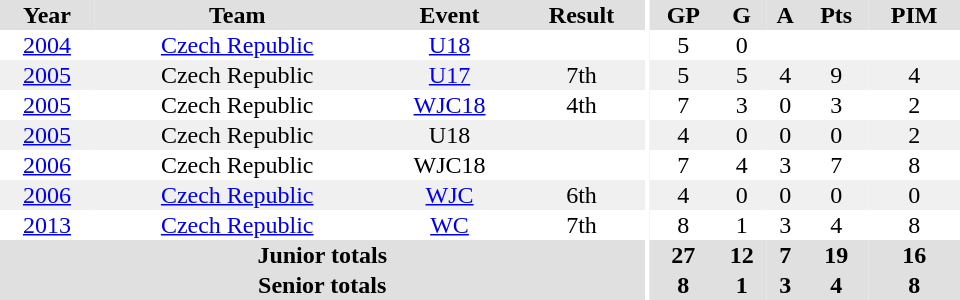<table border="0" cellpadding="1" cellspacing="0" ID="Table3" style="text-align:center; width:40em">
<tr ALIGN="center" bgcolor="#e0e0e0">
<th>Year</th>
<th>Team</th>
<th>Event</th>
<th>Result</th>
<th rowspan="99" bgcolor="#ffffff"></th>
<th>GP</th>
<th>G</th>
<th>A</th>
<th>Pts</th>
<th>PIM</th>
</tr>
<tr>
<td><a href='#'>2004</a></td>
<td><a href='#'>Czech Republic</a></td>
<td><a href='#'>U18</a></td>
<td></td>
<td>5</td>
<td>0</td>
<td></td>
<td></td>
<td></td>
</tr>
<tr bgcolor="#f0f0f0">
<td><a href='#'>2005</a></td>
<td>Czech Republic</td>
<td><a href='#'>U17</a></td>
<td>7th</td>
<td>5</td>
<td>5</td>
<td>4</td>
<td>9</td>
<td>4</td>
</tr>
<tr>
<td><a href='#'>2005</a></td>
<td>Czech Republic</td>
<td><a href='#'>WJC18</a></td>
<td>4th</td>
<td>7</td>
<td>3</td>
<td>0</td>
<td>3</td>
<td>2</td>
</tr>
<tr bgcolor="#f0f0f0">
<td><a href='#'>2005</a></td>
<td>Czech Republic</td>
<td>U18</td>
<td></td>
<td>4</td>
<td>0</td>
<td>0</td>
<td>0</td>
<td>2</td>
</tr>
<tr>
<td><a href='#'>2006</a></td>
<td>Czech Republic</td>
<td>WJC18</td>
<td></td>
<td>7</td>
<td>4</td>
<td>3</td>
<td>7</td>
<td>8</td>
</tr>
<tr bgcolor="#f0f0f0">
<td><a href='#'>2006</a></td>
<td><a href='#'>Czech Republic</a></td>
<td><a href='#'>WJC</a></td>
<td>6th</td>
<td>4</td>
<td>0</td>
<td>0</td>
<td>0</td>
<td>0</td>
</tr>
<tr>
<td><a href='#'>2013</a></td>
<td><a href='#'>Czech Republic</a></td>
<td><a href='#'>WC</a></td>
<td>7th</td>
<td>8</td>
<td>1</td>
<td>3</td>
<td>4</td>
<td>8</td>
</tr>
<tr bgcolor="#e0e0e0">
<th colspan="4">Junior totals</th>
<th>27</th>
<th>12</th>
<th>7</th>
<th>19</th>
<th>16</th>
</tr>
<tr bgcolor="#e0e0e0">
<th colspan="4">Senior totals</th>
<th>8</th>
<th>1</th>
<th>3</th>
<th>4</th>
<th>8</th>
</tr>
</table>
